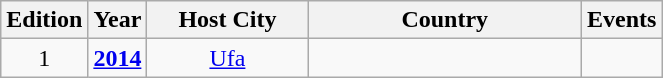<table class="wikitable" style="text-align:center">
<tr>
<th width=30>Edition</th>
<th width=30>Year</th>
<th width=100>Host City</th>
<th width=175>Country</th>
<th width=30>Events</th>
</tr>
<tr>
<td>1</td>
<td><strong><a href='#'>2014</a></strong></td>
<td><a href='#'>Ufa</a></td>
<td align="left"></td>
<td></td>
</tr>
</table>
